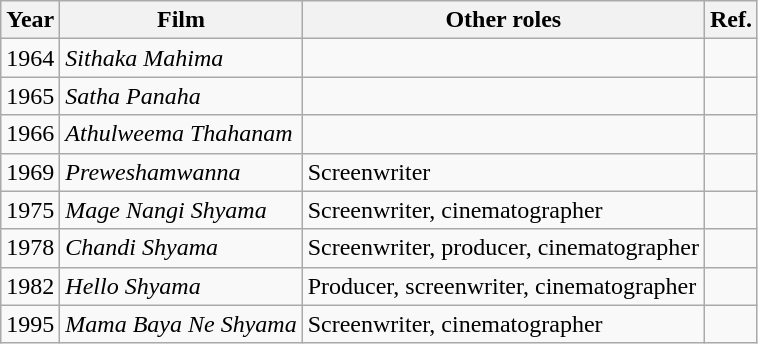<table class="wikitable">
<tr>
<th>Year</th>
<th>Film</th>
<th>Other roles</th>
<th>Ref.</th>
</tr>
<tr>
<td>1964</td>
<td><em>Sithaka Mahima</em></td>
<td></td>
<td></td>
</tr>
<tr>
<td>1965</td>
<td><em>Satha Panaha</em></td>
<td></td>
<td></td>
</tr>
<tr>
<td>1966</td>
<td><em>Athulweema Thahanam</em></td>
<td></td>
<td></td>
</tr>
<tr>
<td>1969</td>
<td><em>Preweshamwanna</em></td>
<td>Screenwriter</td>
<td></td>
</tr>
<tr>
<td>1975</td>
<td><em>Mage Nangi Shyama</em></td>
<td>Screenwriter, cinematographer</td>
<td></td>
</tr>
<tr>
<td>1978</td>
<td><em>Chandi Shyama</em></td>
<td>Screenwriter, producer, cinematographer</td>
<td></td>
</tr>
<tr>
<td>1982</td>
<td><em>Hello Shyama</em></td>
<td>Producer, screenwriter, cinematographer</td>
<td></td>
</tr>
<tr>
<td>1995</td>
<td><em>Mama Baya Ne Shyama</em></td>
<td>Screenwriter, cinematographer</td>
<td></td>
</tr>
</table>
